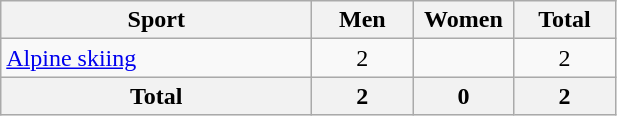<table class="wikitable" style="text-align:center;">
<tr>
<th width=200>Sport</th>
<th width=60>Men</th>
<th width=60>Women</th>
<th width=60>Total</th>
</tr>
<tr>
<td align=left><a href='#'>Alpine skiing</a></td>
<td>2</td>
<td></td>
<td>2</td>
</tr>
<tr>
<th>Total</th>
<th>2</th>
<th>0</th>
<th>2</th>
</tr>
</table>
